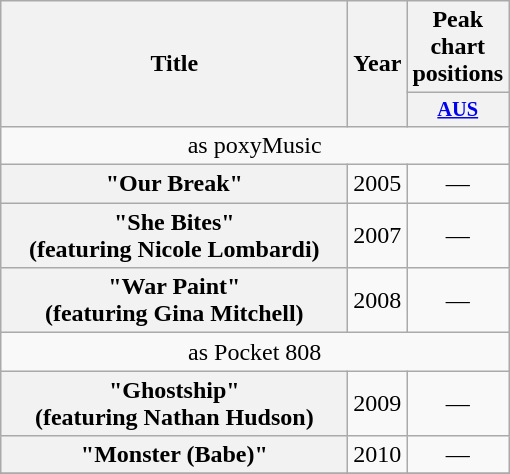<table class="wikitable plainrowheaders" style="text-align:center;">
<tr>
<th scope="col" rowspan="2" style="width:14em;">Title</th>
<th scope="col" rowspan="2" style="width:1em;">Year</th>
<th scope="col" colspan="1">Peak chart positions</th>
</tr>
<tr>
<th scope="col" style="width:3em;font-size:85%;"><a href='#'>AUS</a><br></th>
</tr>
<tr>
<td colspan="3">as poxyMusic</td>
</tr>
<tr>
<th scope="row">"Our Break"</th>
<td>2005</td>
<td>—</td>
</tr>
<tr>
<th scope="row">"She Bites" <br> (featuring Nicole Lombardi)</th>
<td>2007</td>
<td>—</td>
</tr>
<tr>
<th scope="row">"War Paint" <br> (featuring Gina Mitchell)</th>
<td>2008</td>
<td>—</td>
</tr>
<tr>
<td colspan="3">as Pocket 808</td>
</tr>
<tr>
<th scope="row">"Ghostship" <br> (featuring Nathan Hudson)</th>
<td>2009</td>
<td>—</td>
</tr>
<tr>
<th scope="row">"Monster (Babe)"</th>
<td>2010</td>
<td>—</td>
</tr>
<tr>
</tr>
</table>
